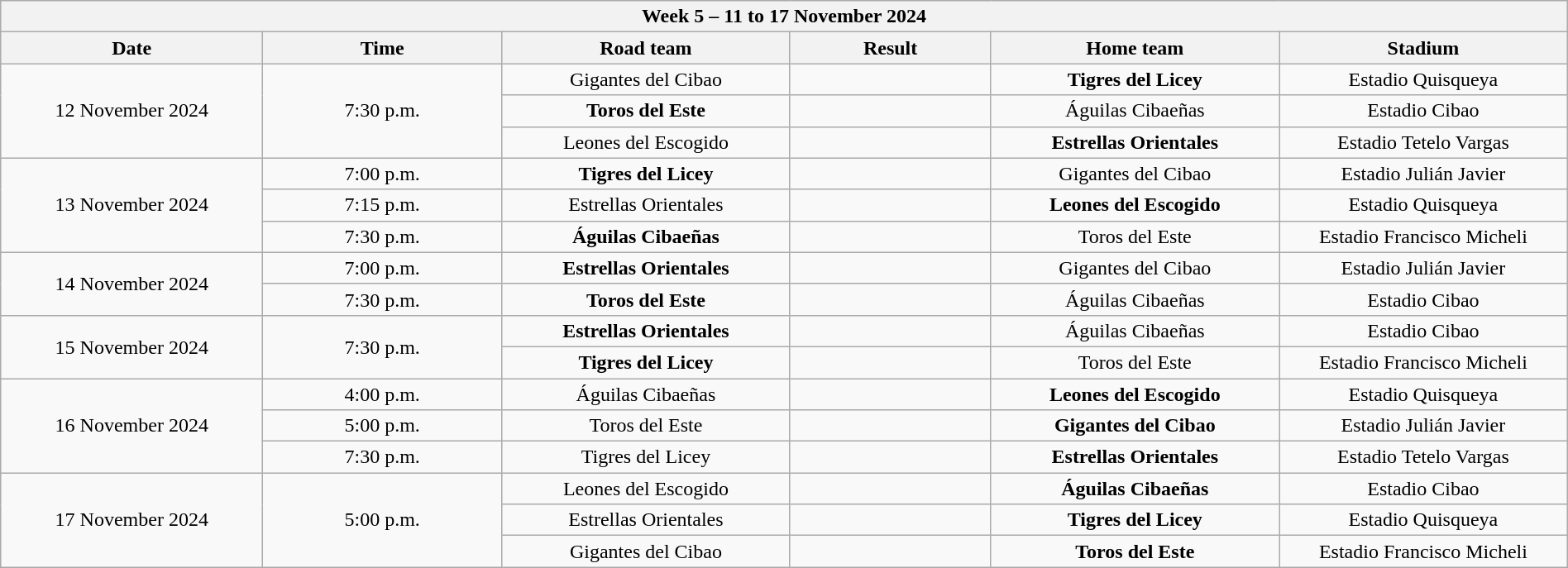<table class="wikitable collapsible collapsed" style="font-size: 100%; text-align: center; width: 100%;">
<tr>
<th colspan="6" style="with: 100%;" align=center>Week 5 – 11 to 17 November 2024</th>
</tr>
<tr>
<th width="50">Date</th>
<th width="50">Time</th>
<th width="75">Road team</th>
<th width="50">Result</th>
<th width="75">Home team</th>
<th width="75">Stadium</th>
</tr>
<tr>
<td rowspan="3">12 November 2024</td>
<td rowspan="3">7:30 p.m.</td>
<td>Gigantes del Cibao</td>
<td></td>
<td><strong>Tigres del Licey</strong></td>
<td>Estadio Quisqueya</td>
</tr>
<tr>
<td><strong>Toros del Este</strong></td>
<td></td>
<td>Águilas Cibaeñas</td>
<td>Estadio Cibao</td>
</tr>
<tr>
<td>Leones del Escogido</td>
<td></td>
<td><strong>Estrellas Orientales</strong></td>
<td>Estadio Tetelo Vargas</td>
</tr>
<tr>
<td rowspan="3">13 November 2024</td>
<td>7:00 p.m.</td>
<td><strong>Tigres del Licey</strong></td>
<td></td>
<td>Gigantes del Cibao</td>
<td>Estadio Julián Javier</td>
</tr>
<tr>
<td>7:15 p.m.</td>
<td>Estrellas Orientales</td>
<td></td>
<td><strong>Leones del Escogido</strong></td>
<td>Estadio Quisqueya</td>
</tr>
<tr>
<td>7:30 p.m.</td>
<td><strong>Águilas Cibaeñas</strong></td>
<td></td>
<td>Toros del Este</td>
<td>Estadio Francisco Micheli</td>
</tr>
<tr>
<td rowspan="2">14 November 2024</td>
<td>7:00 p.m.</td>
<td><strong>Estrellas Orientales</strong></td>
<td></td>
<td>Gigantes del Cibao</td>
<td>Estadio Julián Javier</td>
</tr>
<tr>
<td>7:30 p.m.</td>
<td><strong>Toros del Este</strong></td>
<td></td>
<td>Águilas Cibaeñas</td>
<td>Estadio Cibao</td>
</tr>
<tr>
<td rowspan="2">15 November 2024</td>
<td rowspan="2">7:30 p.m.</td>
<td><strong>Estrellas Orientales</strong></td>
<td></td>
<td>Águilas Cibaeñas</td>
<td>Estadio Cibao</td>
</tr>
<tr>
<td><strong>Tigres del Licey</strong></td>
<td></td>
<td>Toros del Este</td>
<td>Estadio Francisco Micheli</td>
</tr>
<tr>
<td rowspan="3">16 November 2024</td>
<td>4:00 p.m.</td>
<td>Águilas Cibaeñas</td>
<td></td>
<td><strong>Leones del Escogido</strong></td>
<td>Estadio Quisqueya</td>
</tr>
<tr>
<td>5:00 p.m.</td>
<td>Toros del Este</td>
<td></td>
<td><strong>Gigantes del Cibao</strong></td>
<td>Estadio Julián Javier</td>
</tr>
<tr>
<td>7:30 p.m.</td>
<td>Tigres del Licey</td>
<td></td>
<td><strong>Estrellas Orientales</strong></td>
<td>Estadio Tetelo Vargas</td>
</tr>
<tr>
<td rowspan="3">17 November 2024</td>
<td rowspan="3">5:00 p.m.</td>
<td>Leones del Escogido</td>
<td></td>
<td><strong>Águilas Cibaeñas</strong></td>
<td>Estadio Cibao</td>
</tr>
<tr>
<td>Estrellas Orientales</td>
<td></td>
<td><strong>Tigres del Licey</strong></td>
<td>Estadio Quisqueya</td>
</tr>
<tr>
<td>Gigantes del Cibao</td>
<td></td>
<td><strong>Toros del Este</strong></td>
<td>Estadio Francisco Micheli</td>
</tr>
</table>
